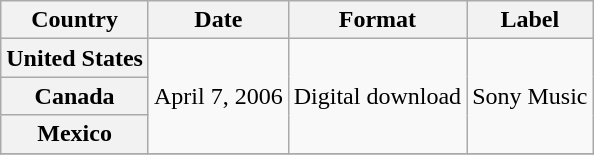<table class="wikitable plainrowheaders">
<tr>
<th scope="col">Country</th>
<th scope="col">Date</th>
<th scope="col">Format</th>
<th scope="col">Label</th>
</tr>
<tr>
<th scope="row" rowspan="">United States</th>
<td rowspan="3">April 7, 2006</td>
<td rowspan="3">Digital download</td>
<td rowspan="3">Sony Music</td>
</tr>
<tr>
<th scope="row" rowspan="">Canada</th>
</tr>
<tr>
<th scope="row" rowspan="">Mexico</th>
</tr>
<tr>
</tr>
</table>
